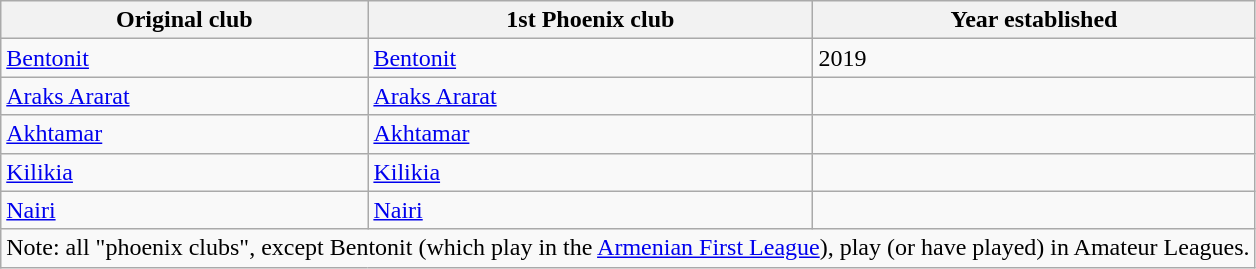<table class="wikitable">
<tr>
<th>Original club</th>
<th>1st Phoenix club</th>
<th>Year established</th>
</tr>
<tr>
<td><a href='#'>Bentonit</a></td>
<td><a href='#'>Bentonit</a></td>
<td>2019</td>
</tr>
<tr>
<td><a href='#'>Araks Ararat</a></td>
<td><a href='#'>Araks Ararat</a></td>
<td></td>
</tr>
<tr>
<td><a href='#'>Akhtamar</a></td>
<td><a href='#'>Akhtamar</a></td>
<td></td>
</tr>
<tr>
<td><a href='#'>Kilikia</a></td>
<td><a href='#'>Kilikia</a></td>
<td></td>
</tr>
<tr>
<td><a href='#'>Nairi</a></td>
<td><a href='#'>Nairi</a></td>
<td></td>
</tr>
<tr>
<td colspan=3>Note: all "phoenix clubs", except Bentonit (which play in the <a href='#'>Armenian First League</a>), play (or have played) in Amateur Leagues.</td>
</tr>
</table>
